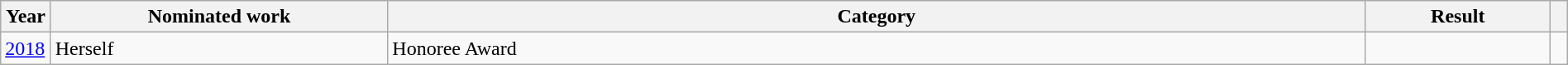<table style="width:100%;" class="wikitable sortable">
<tr>
<th style="width:1%;" scope="col">Year</th>
<th style="width:20%;" scope="col">Nominated work</th>
<th style="width:58%;" scope="col">Category</th>
<th style="width:11%;" scope="col">Result</th>
<th style="width:1%;" scope="col"></th>
</tr>
<tr>
<td><a href='#'>2018</a></td>
<td>Herself</td>
<td>Honoree Award</td>
<td></td>
<td></td>
</tr>
</table>
